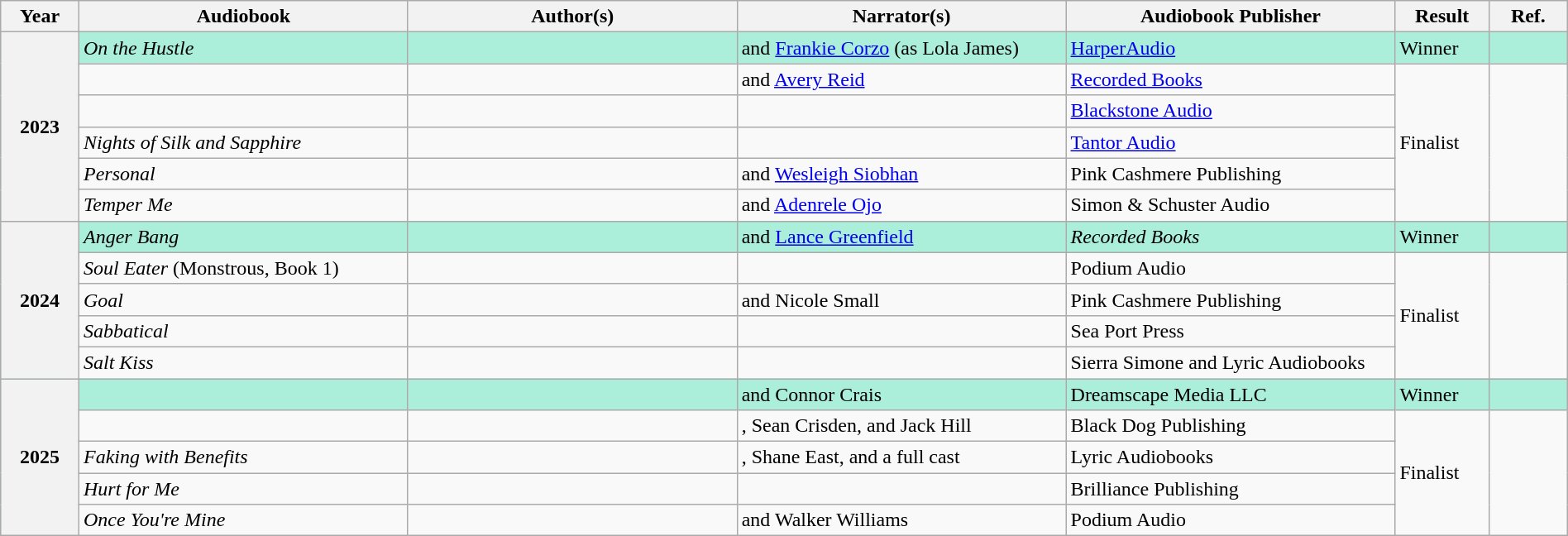<table class="wikitable sortable mw-collapsible" style="width:100%">
<tr>
<th scope="col" width="5%">Year</th>
<th scope="col" width="21%">Audiobook</th>
<th scope="col" width="21%">Author(s)</th>
<th scope="col" width="21%">Narrator(s)</th>
<th scope="col" width="21%">Audiobook Publisher</th>
<th scope="col" width="6%">Result</th>
<th scope="col" width="5%">Ref.</th>
</tr>
<tr style="background:#ABEED9">
<th rowspan="6">2023<br></th>
<td><em>On the Hustle</em></td>
<td></td>
<td> and <a href='#'>Frankie Corzo</a> (as Lola James)</td>
<td><a href='#'>HarperAudio</a></td>
<td>Winner</td>
<td></td>
</tr>
<tr>
<td></td>
<td></td>
<td> and <a href='#'>Avery Reid</a></td>
<td><a href='#'>Recorded Books</a></td>
<td rowspan="5">Finalist</td>
<td rowspan="5"></td>
</tr>
<tr>
<td></td>
<td></td>
<td></td>
<td><a href='#'>Blackstone Audio</a></td>
</tr>
<tr>
<td><em>Nights of Silk and Sapphire</em></td>
<td></td>
<td></td>
<td><a href='#'>Tantor Audio</a></td>
</tr>
<tr>
<td><em>Personal</em></td>
<td></td>
<td> and <a href='#'>Wesleigh Siobhan</a></td>
<td>Pink Cashmere Publishing</td>
</tr>
<tr>
<td><em>Temper Me</em></td>
<td></td>
<td> and <a href='#'>Adenrele Ojo</a></td>
<td>Simon & Schuster Audio</td>
</tr>
<tr style="background:#ABEED9">
<th rowspan="5">2024<br></th>
<td><em>Anger Bang</em></td>
<td></td>
<td> and <a href='#'>Lance Greenfield</a></td>
<td><em>Recorded Books</em></td>
<td>Winner</td>
<td></td>
</tr>
<tr>
<td><em>Soul Eater</em> (Monstrous, Book 1)</td>
<td></td>
<td></td>
<td>Podium Audio</td>
<td rowspan="4">Finalist</td>
<td rowspan="4"></td>
</tr>
<tr>
<td><em>Goal</em></td>
<td></td>
<td> and Nicole Small</td>
<td>Pink Cashmere Publishing</td>
</tr>
<tr>
<td><em>Sabbatical</em></td>
<td></td>
<td></td>
<td>Sea Port Press</td>
</tr>
<tr>
<td><em>Salt Kiss</em></td>
<td></td>
<td></td>
<td>Sierra Simone and Lyric Audiobooks</td>
</tr>
<tr style="background:#ABEED9">
<th rowspan="5">2025<br></th>
<td><em></em></td>
<td></td>
<td> and Connor Crais</td>
<td>Dreamscape Media LLC</td>
<td>Winner</td>
<td></td>
</tr>
<tr>
<td><em></em></td>
<td></td>
<td>, Sean Crisden, and Jack Hill</td>
<td>Black Dog Publishing</td>
<td rowspan="4">Finalist</td>
<td rowspan="4"></td>
</tr>
<tr>
<td><em>Faking with Benefits</em></td>
<td></td>
<td>, Shane East, and a full cast</td>
<td>Lyric Audiobooks</td>
</tr>
<tr>
<td><em>Hurt for Me</em></td>
<td></td>
<td></td>
<td>Brilliance Publishing</td>
</tr>
<tr>
<td><em>Once You're Mine</em></td>
<td></td>
<td> and Walker Williams</td>
<td>Podium Audio</td>
</tr>
</table>
